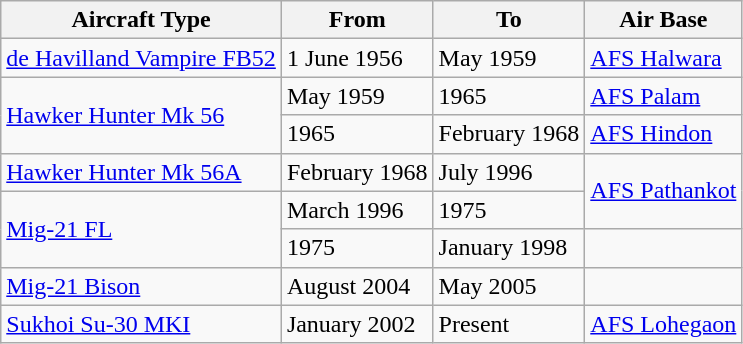<table class="wikitable">
<tr>
<th>Aircraft Type</th>
<th>From</th>
<th>To</th>
<th>Air Base</th>
</tr>
<tr>
<td><a href='#'>de Havilland Vampire FB52</a></td>
<td>1 June 1956</td>
<td>May 1959</td>
<td><a href='#'>AFS Halwara</a></td>
</tr>
<tr>
<td rowspan='2'><a href='#'>Hawker Hunter Mk 56</a></td>
<td>May 1959</td>
<td>1965</td>
<td><a href='#'>AFS Palam</a></td>
</tr>
<tr>
<td>1965</td>
<td>February 1968</td>
<td><a href='#'>AFS Hindon</a></td>
</tr>
<tr>
<td><a href='#'>Hawker Hunter Mk 56A</a></td>
<td>February 1968</td>
<td>July 1996</td>
<td rowspan='2'><a href='#'>AFS Pathankot</a></td>
</tr>
<tr>
<td rowspan='2'><a href='#'>Mig-21 FL</a></td>
<td>March 1996</td>
<td>1975</td>
</tr>
<tr>
<td>1975</td>
<td>January 1998</td>
<td></td>
</tr>
<tr>
<td><a href='#'>Mig-21 Bison</a></td>
<td>August 2004</td>
<td>May 2005</td>
<td></td>
</tr>
<tr>
<td><a href='#'>Sukhoi Su-30 MKI</a></td>
<td>January 2002</td>
<td>Present</td>
<td><a href='#'>AFS Lohegaon</a></td>
</tr>
</table>
